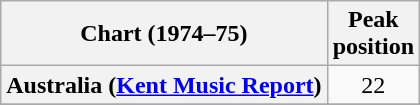<table class="wikitable sortable plainrowheaders" style=margin-bottom:0;>
<tr>
<th>Chart (1974–75)</th>
<th>Peak<br>position</th>
</tr>
<tr>
<th scope="row">Australia (<a href='#'>Kent Music Report</a>)</th>
<td style="text-align:center;">22</td>
</tr>
<tr>
</tr>
<tr>
</tr>
<tr>
</tr>
<tr>
</tr>
</table>
